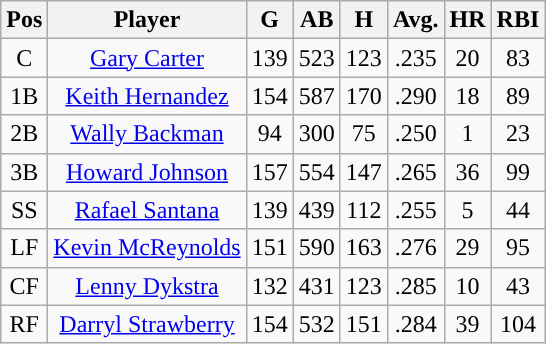<table class="wikitable sortable">
<tr>
<th>Pos</th>
<th>Player</th>
<th>G</th>
<th>AB</th>
<th>H</th>
<th>Avg.</th>
<th>HR</th>
<th>RBI</th>
</tr>
<tr align="center">
<td>C</td>
<td><a href='#'>Gary Carter</a></td>
<td>139</td>
<td>523</td>
<td>123</td>
<td>.235</td>
<td>20</td>
<td>83</td>
</tr>
<tr align="center">
<td>1B</td>
<td><a href='#'>Keith Hernandez</a></td>
<td>154</td>
<td>587</td>
<td>170</td>
<td>.290</td>
<td>18</td>
<td>89</td>
</tr>
<tr align="center">
<td>2B</td>
<td><a href='#'>Wally Backman</a></td>
<td>94</td>
<td>300</td>
<td>75</td>
<td>.250</td>
<td>1</td>
<td>23</td>
</tr>
<tr align="center">
<td>3B</td>
<td><a href='#'>Howard Johnson</a></td>
<td>157</td>
<td>554</td>
<td>147</td>
<td>.265</td>
<td>36</td>
<td>99</td>
</tr>
<tr align="center">
<td>SS</td>
<td><a href='#'>Rafael Santana</a></td>
<td>139</td>
<td>439</td>
<td>112</td>
<td>.255</td>
<td>5</td>
<td>44</td>
</tr>
<tr align="center">
<td>LF</td>
<td><a href='#'>Kevin McReynolds</a></td>
<td>151</td>
<td>590</td>
<td>163</td>
<td>.276</td>
<td>29</td>
<td>95</td>
</tr>
<tr align="center">
<td>CF</td>
<td><a href='#'>Lenny Dykstra</a></td>
<td>132</td>
<td>431</td>
<td>123</td>
<td>.285</td>
<td>10</td>
<td>43</td>
</tr>
<tr align="center">
<td>RF</td>
<td><a href='#'>Darryl Strawberry</a></td>
<td>154</td>
<td>532</td>
<td>151</td>
<td>.284</td>
<td>39</td>
<td>104</td>
</tr>
</table>
